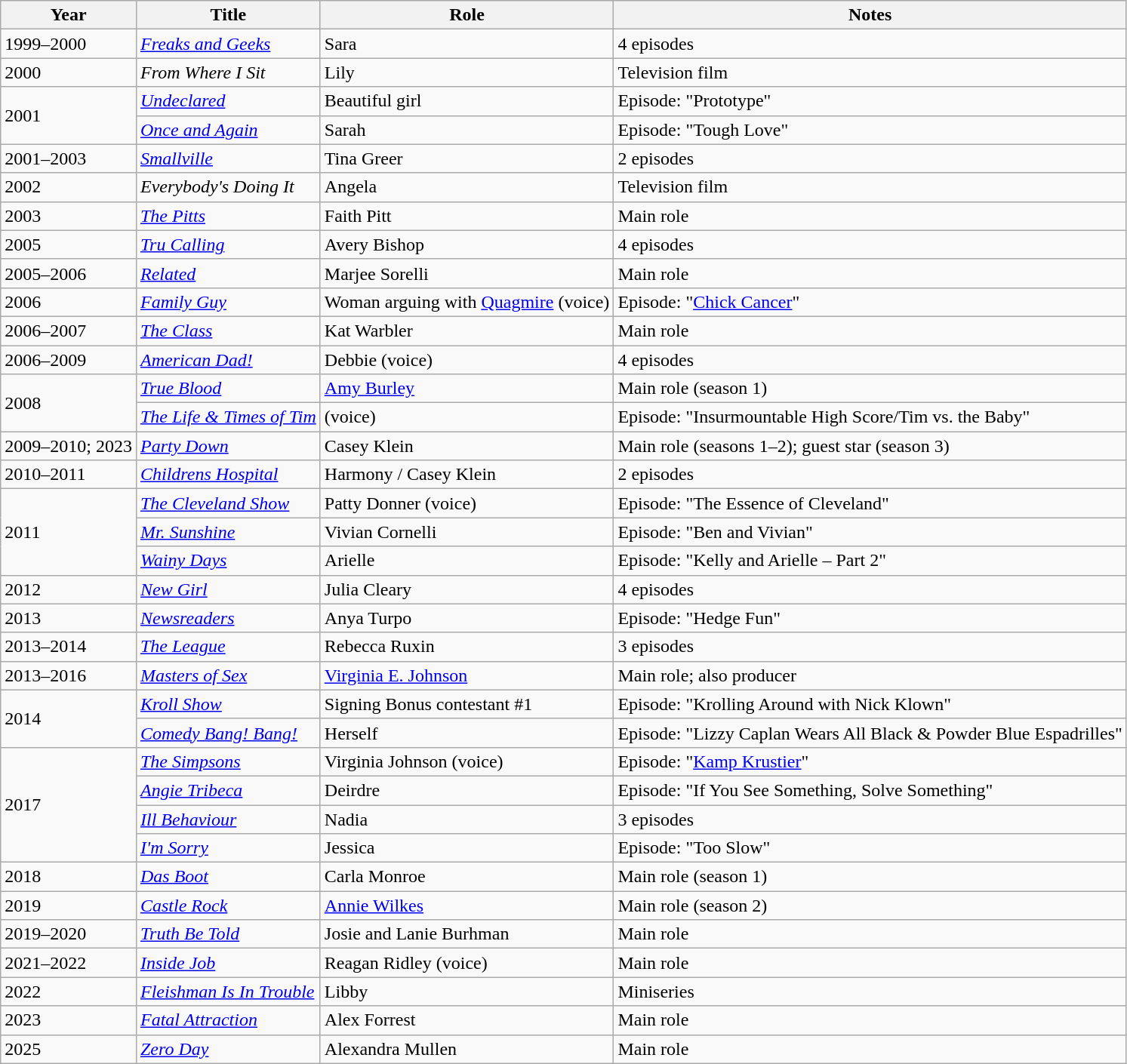<table class="wikitable sortable">
<tr>
<th>Year</th>
<th>Title</th>
<th>Role</th>
<th class="unsortable">Notes</th>
</tr>
<tr>
<td>1999–2000</td>
<td><em><a href='#'>Freaks and Geeks</a></em></td>
<td>Sara</td>
<td>4 episodes</td>
</tr>
<tr>
<td>2000</td>
<td><em>From Where I Sit</em></td>
<td>Lily</td>
<td>Television film</td>
</tr>
<tr>
<td rowspan="2">2001</td>
<td><em><a href='#'>Undeclared</a></em></td>
<td>Beautiful girl</td>
<td>Episode: "Prototype"</td>
</tr>
<tr>
<td><em><a href='#'>Once and Again</a></em></td>
<td>Sarah</td>
<td>Episode: "Tough Love"</td>
</tr>
<tr>
<td>2001–2003</td>
<td><em><a href='#'>Smallville</a></em></td>
<td>Tina Greer</td>
<td>2 episodes</td>
</tr>
<tr>
<td>2002</td>
<td><em>Everybody's Doing It</em></td>
<td>Angela</td>
<td>Television film</td>
</tr>
<tr>
<td>2003</td>
<td data-sort-value="Pitts, The"><em><a href='#'>The Pitts</a></em></td>
<td>Faith Pitt</td>
<td>Main role</td>
</tr>
<tr>
<td>2005</td>
<td><em><a href='#'>Tru Calling</a></em></td>
<td>Avery Bishop</td>
<td>4 episodes</td>
</tr>
<tr>
<td>2005–2006</td>
<td><em><a href='#'>Related</a></em></td>
<td>Marjee Sorelli</td>
<td>Main role</td>
</tr>
<tr>
<td>2006</td>
<td><em><a href='#'>Family Guy</a></em></td>
<td>Woman arguing with <a href='#'>Quagmire</a> (voice)</td>
<td>Episode: "<a href='#'>Chick Cancer</a>"</td>
</tr>
<tr>
<td>2006–2007</td>
<td data-sort-value="Class, The"><em><a href='#'>The Class</a></em></td>
<td>Kat Warbler</td>
<td>Main role</td>
</tr>
<tr>
<td>2006–2009</td>
<td><em><a href='#'>American Dad!</a></em></td>
<td>Debbie (voice)</td>
<td>4 episodes</td>
</tr>
<tr>
<td rowspan="2">2008</td>
<td><em><a href='#'>True Blood</a></em></td>
<td><a href='#'>Amy Burley</a></td>
<td>Main role (season 1)</td>
</tr>
<tr>
<td data-sort-value="Life & Times of Tim, The"><em><a href='#'>The Life & Times of Tim</a></em></td>
<td>(voice)</td>
<td>Episode: "Insurmountable High Score/Tim vs. the Baby"</td>
</tr>
<tr>
<td>2009–2010; 2023</td>
<td><em><a href='#'>Party Down</a></em></td>
<td>Casey Klein</td>
<td>Main role (seasons 1–2); guest star (season 3)</td>
</tr>
<tr>
<td>2010–2011</td>
<td><em><a href='#'>Childrens Hospital</a></em></td>
<td>Harmony / Casey Klein</td>
<td>2 episodes</td>
</tr>
<tr>
<td rowspan="3">2011</td>
<td data-sort-value="Cleveland Show, The"><em><a href='#'>The Cleveland Show</a></em></td>
<td>Patty Donner (voice)</td>
<td>Episode: "The Essence of Cleveland"</td>
</tr>
<tr>
<td><em><a href='#'>Mr. Sunshine</a></em></td>
<td>Vivian Cornelli</td>
<td>Episode: "Ben and Vivian"</td>
</tr>
<tr>
<td><em><a href='#'>Wainy Days</a></em></td>
<td>Arielle</td>
<td>Episode: "Kelly and Arielle – Part 2"</td>
</tr>
<tr>
<td>2012</td>
<td><em><a href='#'>New Girl</a></em></td>
<td>Julia Cleary</td>
<td>4 episodes</td>
</tr>
<tr>
<td>2013</td>
<td><em><a href='#'>Newsreaders</a></em></td>
<td>Anya Turpo</td>
<td>Episode: "Hedge Fun"</td>
</tr>
<tr>
<td>2013–2014</td>
<td data-sort-value="League, The"><em><a href='#'>The League</a></em></td>
<td>Rebecca Ruxin</td>
<td>3 episodes</td>
</tr>
<tr>
<td>2013–2016</td>
<td><em><a href='#'>Masters of Sex</a></em></td>
<td><a href='#'>Virginia E. Johnson</a></td>
<td>Main role; also producer</td>
</tr>
<tr>
<td rowspan="2">2014</td>
<td><em><a href='#'>Kroll Show</a></em></td>
<td>Signing Bonus contestant #1</td>
<td>Episode: "Krolling Around with Nick Klown"</td>
</tr>
<tr>
<td><em><a href='#'>Comedy Bang! Bang!</a></em></td>
<td>Herself</td>
<td>Episode: "Lizzy Caplan Wears All Black & Powder Blue Espadrilles"</td>
</tr>
<tr>
<td rowspan="4">2017</td>
<td data-sort-value="Simpsons, The"><em><a href='#'>The Simpsons</a></em></td>
<td>Virginia Johnson (voice)</td>
<td>Episode: "<a href='#'>Kamp Krustier</a>"</td>
</tr>
<tr>
<td><em><a href='#'>Angie Tribeca</a></em></td>
<td>Deirdre</td>
<td>Episode: "If You See Something, Solve Something"</td>
</tr>
<tr>
<td><em><a href='#'>Ill Behaviour</a></em></td>
<td>Nadia</td>
<td>3 episodes</td>
</tr>
<tr>
<td><em><a href='#'>I'm Sorry</a></em></td>
<td>Jessica</td>
<td>Episode: "Too Slow"</td>
</tr>
<tr>
<td>2018</td>
<td><em><a href='#'>Das Boot</a></em></td>
<td>Carla Monroe</td>
<td>Main role (season 1)</td>
</tr>
<tr>
<td>2019</td>
<td><em><a href='#'>Castle Rock</a></em></td>
<td><a href='#'>Annie Wilkes</a></td>
<td>Main role (season 2)</td>
</tr>
<tr>
<td>2019–2020</td>
<td><em><a href='#'>Truth Be Told</a></em></td>
<td>Josie and Lanie Burhman</td>
<td>Main role</td>
</tr>
<tr>
<td>2021–2022</td>
<td><em><a href='#'>Inside Job</a></em></td>
<td>Reagan Ridley (voice)</td>
<td>Main role</td>
</tr>
<tr>
<td>2022</td>
<td><em><a href='#'>Fleishman Is In Trouble</a></em></td>
<td>Libby</td>
<td>Miniseries</td>
</tr>
<tr>
<td>2023</td>
<td><em><a href='#'>Fatal Attraction</a></em></td>
<td>Alex Forrest</td>
<td>Main role</td>
</tr>
<tr>
<td>2025</td>
<td><em><a href='#'>Zero Day</a></em></td>
<td>Alexandra Mullen</td>
<td>Main role</td>
</tr>
</table>
